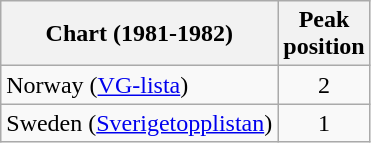<table class="wikitable">
<tr>
<th>Chart (1981-1982)</th>
<th>Peak<br>position</th>
</tr>
<tr>
<td>Norway (<a href='#'>VG-lista</a>)</td>
<td align="center">2</td>
</tr>
<tr>
<td>Sweden (<a href='#'>Sverigetopplistan</a>)</td>
<td align="center">1</td>
</tr>
</table>
